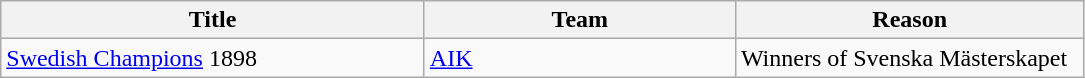<table class="wikitable" style="text-align: left;">
<tr>
<th style="width: 275px;">Title</th>
<th style="width: 200px;">Team</th>
<th style="width: 225px;">Reason</th>
</tr>
<tr>
<td><a href='#'>Swedish Champions</a> 1898</td>
<td><a href='#'>AIK</a></td>
<td>Winners of Svenska Mästerskapet</td>
</tr>
</table>
